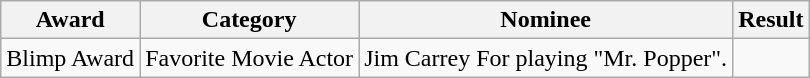<table class="wikitable sortable">
<tr>
<th>Award</th>
<th>Category</th>
<th>Nominee</th>
<th>Result</th>
</tr>
<tr>
<td rowspan="2">Blimp Award</td>
<td>Favorite Movie Actor</td>
<td>Jim Carrey For playing "Mr. Popper".</td>
<td></td>
</tr>
</table>
